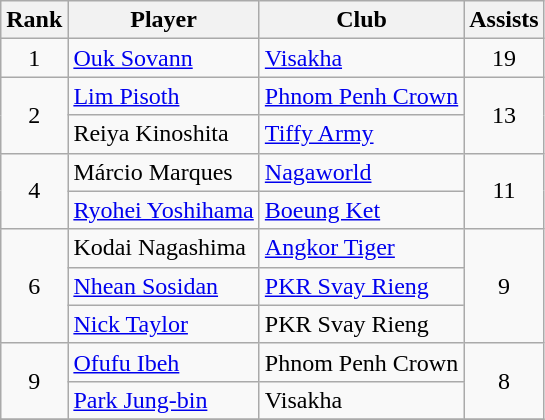<table class="wikitable" style="text-align:center">
<tr>
<th>Rank</th>
<th>Player</th>
<th>Club</th>
<th>Assists</th>
</tr>
<tr>
<td>1</td>
<td align=left> <a href='#'>Ouk Sovann</a></td>
<td align=left><a href='#'>Visakha</a></td>
<td>19</td>
</tr>
<tr>
<td rowspan="2">2</td>
<td align=left> <a href='#'>Lim Pisoth</a></td>
<td align=left><a href='#'>Phnom Penh Crown</a></td>
<td rowspan="2">13</td>
</tr>
<tr>
<td align=left> Reiya Kinoshita</td>
<td align=left><a href='#'>Tiffy Army</a></td>
</tr>
<tr>
<td rowspan="2">4</td>
<td align=left> Márcio Marques</td>
<td align=left><a href='#'>Nagaworld</a></td>
<td rowspan="2">11</td>
</tr>
<tr>
<td align=left> <a href='#'>Ryohei Yoshihama</a></td>
<td align=left><a href='#'>Boeung Ket</a></td>
</tr>
<tr>
<td rowspan="3">6</td>
<td align=left> Kodai Nagashima</td>
<td align=left><a href='#'>Angkor Tiger</a></td>
<td rowspan="3">9</td>
</tr>
<tr>
<td align=left> <a href='#'>Nhean Sosidan</a></td>
<td align=left><a href='#'>PKR Svay Rieng</a></td>
</tr>
<tr>
<td align=left> <a href='#'>Nick Taylor</a></td>
<td align=left>PKR Svay Rieng</td>
</tr>
<tr>
<td rowspan="2">9</td>
<td align=left> <a href='#'>Ofufu Ibeh</a></td>
<td align=left>Phnom Penh Crown</td>
<td rowspan="2">8</td>
</tr>
<tr>
<td align=left> <a href='#'>Park Jung-bin</a></td>
<td align=left>Visakha</td>
</tr>
<tr>
</tr>
</table>
